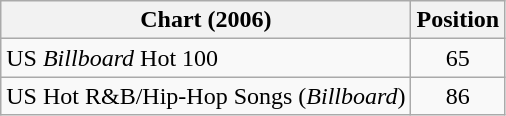<table class="wikitable sortable">
<tr>
<th>Chart (2006)</th>
<th>Position</th>
</tr>
<tr>
<td>US <em>Billboard</em> Hot 100</td>
<td align="center">65</td>
</tr>
<tr>
<td>US Hot R&B/Hip-Hop Songs (<em>Billboard</em>)</td>
<td align="center">86</td>
</tr>
</table>
